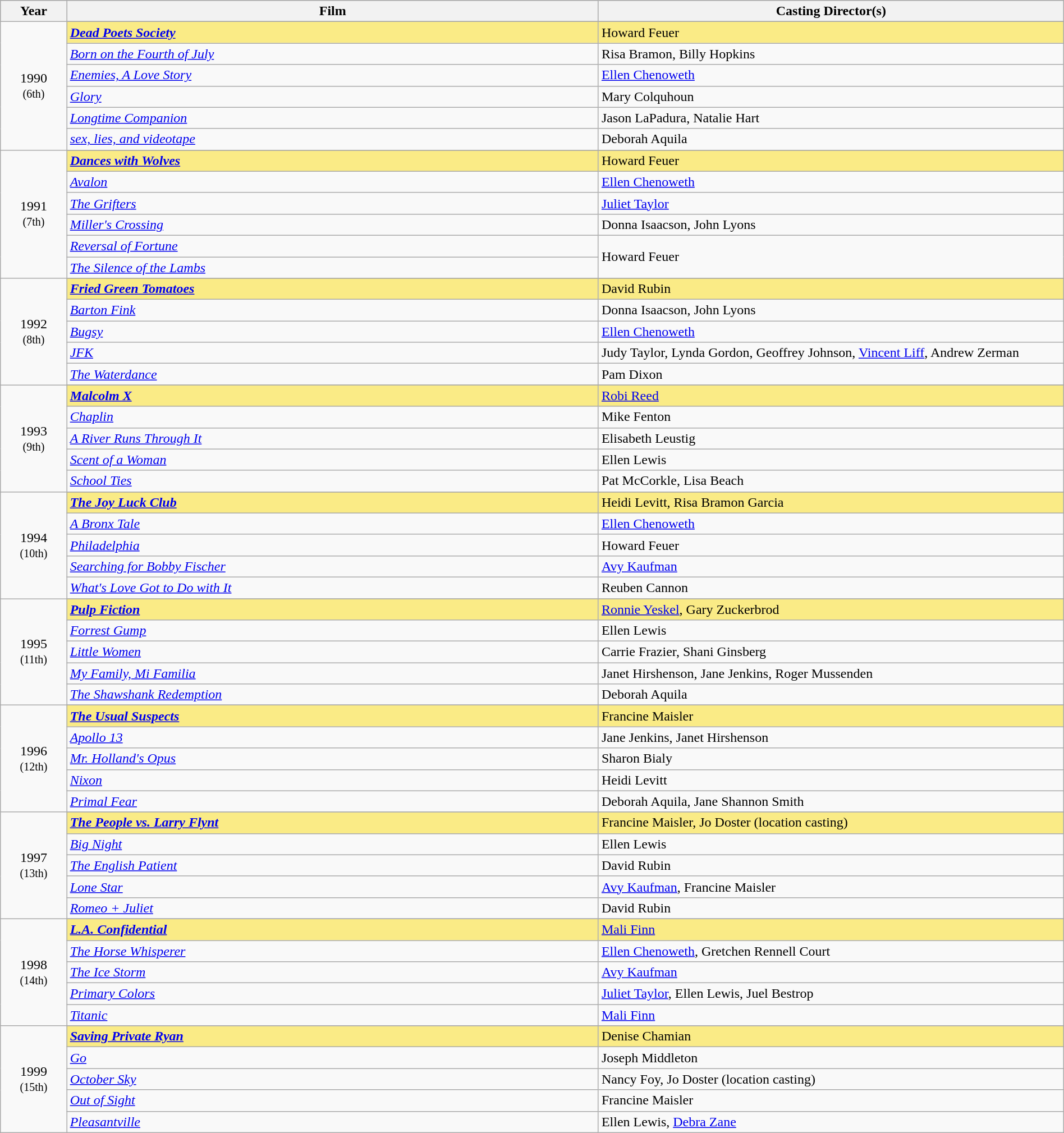<table class="wikitable" style="width:100%">
<tr bgcolor="#bebebe">
<th width="5%">Year</th>
<th width="40%">Film</th>
<th width="35%">Casting Director(s)</th>
</tr>
<tr>
<td rowspan=7 style="text-align:center">1990<br><small>(6th)</small><br></td>
</tr>
<tr style="background:#FAEB86">
<td><strong><em><a href='#'>Dead Poets Society</a></em></strong></td>
<td>Howard Feuer</td>
</tr>
<tr>
<td><em><a href='#'>Born on the Fourth of July</a></em></td>
<td>Risa Bramon, Billy Hopkins</td>
</tr>
<tr>
<td><em><a href='#'>Enemies, A Love Story</a></em></td>
<td><a href='#'>Ellen Chenoweth</a></td>
</tr>
<tr>
<td><em><a href='#'>Glory</a></em></td>
<td>Mary Colquhoun</td>
</tr>
<tr>
<td><em><a href='#'>Longtime Companion</a></em></td>
<td>Jason LaPadura, Natalie Hart</td>
</tr>
<tr>
<td><em><a href='#'>sex, lies, and videotape</a></em></td>
<td>Deborah Aquila</td>
</tr>
<tr>
<td rowspan=7 style="text-align:center">1991<br><small>(7th)</small><br></td>
</tr>
<tr style="background:#FAEB86">
<td><strong><em><a href='#'>Dances with Wolves</a></em></strong></td>
<td>Howard Feuer</td>
</tr>
<tr>
<td><em><a href='#'>Avalon</a></em></td>
<td><a href='#'>Ellen Chenoweth</a></td>
</tr>
<tr>
<td><em><a href='#'>The Grifters</a></em></td>
<td><a href='#'>Juliet Taylor</a></td>
</tr>
<tr>
<td><em><a href='#'>Miller's Crossing</a></em></td>
<td>Donna Isaacson, John Lyons</td>
</tr>
<tr>
<td><em><a href='#'>Reversal of Fortune</a></em></td>
<td rowspan="2">Howard Feuer</td>
</tr>
<tr>
<td><em><a href='#'>The Silence of the Lambs</a></em></td>
</tr>
<tr>
<td rowspan=6 style="text-align:center">1992<br><small>(8th)</small><br></td>
</tr>
<tr style="background:#FAEB86">
<td><strong><em><a href='#'>Fried Green Tomatoes</a></em></strong></td>
<td>David Rubin</td>
</tr>
<tr>
<td><em><a href='#'>Barton Fink</a></em></td>
<td>Donna Isaacson, John Lyons</td>
</tr>
<tr>
<td><em><a href='#'>Bugsy</a></em></td>
<td><a href='#'>Ellen Chenoweth</a></td>
</tr>
<tr>
<td><em><a href='#'>JFK</a></em></td>
<td>Judy Taylor, Lynda Gordon, Geoffrey Johnson, <a href='#'>Vincent Liff</a>, Andrew Zerman</td>
</tr>
<tr>
<td><em><a href='#'>The Waterdance</a></em></td>
<td>Pam Dixon</td>
</tr>
<tr>
<td rowspan=6 style="text-align:center">1993<br><small>(9th)</small><br></td>
</tr>
<tr style="background:#FAEB86">
<td><strong><em><a href='#'>Malcolm X</a></em></strong></td>
<td><a href='#'>Robi Reed</a></td>
</tr>
<tr>
<td><em><a href='#'>Chaplin</a></em></td>
<td>Mike Fenton</td>
</tr>
<tr>
<td><em><a href='#'>A River Runs Through It</a></em></td>
<td>Elisabeth Leustig</td>
</tr>
<tr>
<td><em><a href='#'>Scent of a Woman</a></em></td>
<td>Ellen Lewis</td>
</tr>
<tr>
<td><em><a href='#'>School Ties</a></em></td>
<td>Pat McCorkle, Lisa Beach</td>
</tr>
<tr>
<td rowspan=6 style="text-align:center">1994<br><small>(10th)</small><br></td>
</tr>
<tr style="background:#FAEB86">
<td><strong><em><a href='#'>The Joy Luck Club</a></em></strong></td>
<td>Heidi Levitt, Risa Bramon Garcia</td>
</tr>
<tr>
<td><em><a href='#'>A Bronx Tale</a></em></td>
<td><a href='#'>Ellen Chenoweth</a></td>
</tr>
<tr>
<td><em><a href='#'>Philadelphia</a></em></td>
<td>Howard Feuer</td>
</tr>
<tr>
<td><em><a href='#'>Searching for Bobby Fischer</a></em></td>
<td><a href='#'>Avy Kaufman</a></td>
</tr>
<tr>
<td><em><a href='#'>What's Love Got to Do with It</a></em></td>
<td>Reuben Cannon</td>
</tr>
<tr>
<td rowspan=6 style="text-align:center">1995<br><small>(11th)</small><br></td>
</tr>
<tr style="background:#FAEB86">
<td><strong><em><a href='#'>Pulp Fiction</a></em></strong></td>
<td><a href='#'>Ronnie Yeskel</a>, Gary Zuckerbrod</td>
</tr>
<tr>
<td><em><a href='#'>Forrest Gump</a></em></td>
<td>Ellen Lewis</td>
</tr>
<tr>
<td><em><a href='#'>Little Women</a></em></td>
<td>Carrie Frazier, Shani Ginsberg</td>
</tr>
<tr>
<td><em><a href='#'>My Family, Mi Familia</a></em></td>
<td>Janet Hirshenson, Jane Jenkins, Roger Mussenden</td>
</tr>
<tr>
<td><em><a href='#'>The Shawshank Redemption</a></em></td>
<td>Deborah Aquila</td>
</tr>
<tr>
<td rowspan=6 style="text-align:center">1996<br><small>(12th)</small><br></td>
</tr>
<tr style="background:#FAEB86">
<td><strong><em><a href='#'>The Usual Suspects</a></em></strong></td>
<td>Francine Maisler</td>
</tr>
<tr>
<td><em><a href='#'>Apollo 13</a></em></td>
<td>Jane Jenkins, Janet Hirshenson</td>
</tr>
<tr>
<td><em><a href='#'>Mr. Holland's Opus</a></em></td>
<td>Sharon Bialy</td>
</tr>
<tr>
<td><em><a href='#'>Nixon</a></em></td>
<td>Heidi Levitt</td>
</tr>
<tr>
<td><em><a href='#'>Primal Fear</a></em></td>
<td>Deborah Aquila, Jane Shannon Smith</td>
</tr>
<tr>
<td rowspan=6 style="text-align:center">1997<br><small>(13th)</small><br></td>
</tr>
<tr style="background:#FAEB86">
<td><strong><em><a href='#'>The People vs. Larry Flynt</a></em></strong></td>
<td>Francine Maisler, Jo Doster (location casting)</td>
</tr>
<tr>
<td><em><a href='#'>Big Night</a></em></td>
<td>Ellen Lewis</td>
</tr>
<tr>
<td><em><a href='#'>The English Patient</a></em></td>
<td>David Rubin</td>
</tr>
<tr>
<td><em><a href='#'>Lone Star</a></em></td>
<td><a href='#'>Avy Kaufman</a>, Francine Maisler</td>
</tr>
<tr>
<td><em><a href='#'>Romeo + Juliet</a></em></td>
<td>David Rubin</td>
</tr>
<tr>
<td rowspan=6 style="text-align:center">1998<br><small>(14th)</small><br></td>
</tr>
<tr style="background:#FAEB86">
<td><strong><em><a href='#'>L.A. Confidential</a></em></strong></td>
<td><a href='#'>Mali Finn</a></td>
</tr>
<tr>
<td><em><a href='#'>The Horse Whisperer</a></em></td>
<td><a href='#'>Ellen Chenoweth</a>, Gretchen Rennell Court</td>
</tr>
<tr>
<td><em><a href='#'>The Ice Storm</a></em></td>
<td><a href='#'>Avy Kaufman</a></td>
</tr>
<tr>
<td><em><a href='#'>Primary Colors</a></em></td>
<td><a href='#'>Juliet Taylor</a>, Ellen Lewis, Juel Bestrop</td>
</tr>
<tr>
<td><em><a href='#'>Titanic</a></em></td>
<td><a href='#'>Mali Finn</a></td>
</tr>
<tr>
<td rowspan=6 style="text-align:center">1999<br><small>(15th)</small><br></td>
</tr>
<tr style="background:#FAEB86">
<td><strong><em><a href='#'>Saving Private Ryan</a></em></strong></td>
<td>Denise Chamian</td>
</tr>
<tr>
<td><em><a href='#'>Go</a></em></td>
<td>Joseph Middleton</td>
</tr>
<tr>
<td><em><a href='#'>October Sky</a></em></td>
<td>Nancy Foy, Jo Doster (location casting)</td>
</tr>
<tr>
<td><em><a href='#'>Out of Sight</a></em></td>
<td>Francine Maisler</td>
</tr>
<tr>
<td><em><a href='#'>Pleasantville</a></em></td>
<td>Ellen Lewis, <a href='#'>Debra Zane</a></td>
</tr>
</table>
